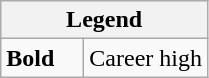<table class="wikitable">
<tr>
<th colspan="2">Legend</th>
</tr>
<tr>
<td style="width:3em;"><strong>Bold</strong></td>
<td>Career high</td>
</tr>
</table>
